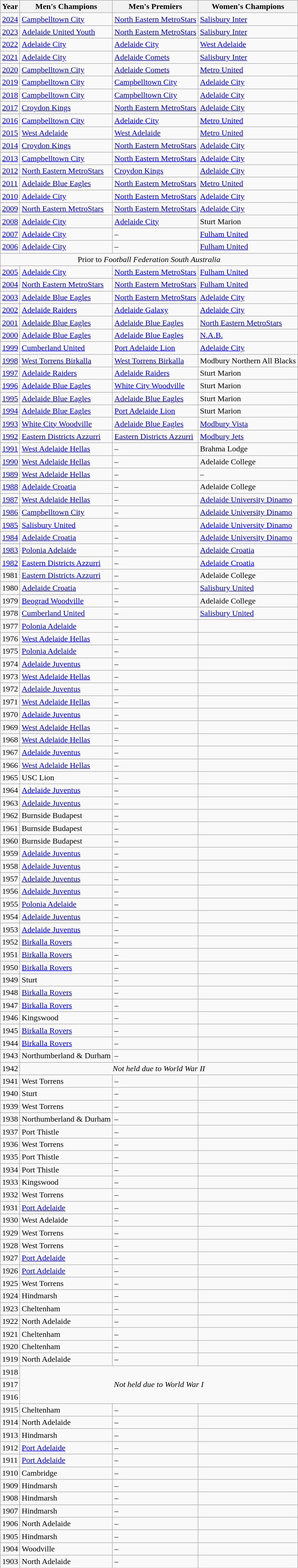<table class="wikitable">
<tr>
<th>Year</th>
<th>Men's Champions</th>
<th>Men's Premiers</th>
<th>Women's Champions</th>
</tr>
<tr>
<td><a href='#'>2024</a></td>
<td><a href='#'>Campbelltown City</a></td>
<td><a href='#'>North Eastern MetroStars</a></td>
<td><a href='#'>Salisbury Inter</a></td>
</tr>
<tr>
<td><a href='#'>2023</a></td>
<td><a href='#'>Adelaide United Youth</a></td>
<td><a href='#'>North Eastern MetroStars</a></td>
<td><a href='#'>Salisbury Inter</a></td>
</tr>
<tr>
<td><a href='#'>2022</a></td>
<td><a href='#'>Adelaide City</a></td>
<td><a href='#'>Adelaide City</a></td>
<td><a href='#'>West Adelaide</a></td>
</tr>
<tr>
<td><a href='#'>2021</a></td>
<td><a href='#'>Adelaide City</a></td>
<td><a href='#'>Adelaide Comets</a></td>
<td><a href='#'>Salisbury Inter</a></td>
</tr>
<tr>
<td><a href='#'>2020</a></td>
<td><a href='#'>Campbelltown City</a></td>
<td><a href='#'>Adelaide Comets</a></td>
<td><a href='#'>Metro United</a></td>
</tr>
<tr>
<td><a href='#'>2019</a></td>
<td><a href='#'>Campbelltown City</a></td>
<td><a href='#'>Campbelltown City</a></td>
<td><a href='#'>Adelaide City</a></td>
</tr>
<tr>
<td><a href='#'>2018</a></td>
<td><a href='#'>Campbelltown City</a></td>
<td><a href='#'>Campbelltown City</a></td>
<td><a href='#'>Adelaide City</a></td>
</tr>
<tr>
<td><a href='#'>2017</a></td>
<td><a href='#'>Croydon Kings</a></td>
<td><a href='#'>North Eastern MetroStars</a></td>
<td><a href='#'>Adelaide City</a></td>
</tr>
<tr>
<td><a href='#'>2016</a></td>
<td><a href='#'>Campbelltown City</a></td>
<td><a href='#'>Adelaide City</a></td>
<td><a href='#'>Metro United</a></td>
</tr>
<tr>
<td><a href='#'>2015</a></td>
<td><a href='#'>West Adelaide</a></td>
<td><a href='#'>West Adelaide</a></td>
<td><a href='#'>Metro United</a></td>
</tr>
<tr>
<td><a href='#'>2014</a></td>
<td><a href='#'>Croydon Kings</a></td>
<td><a href='#'>North Eastern MetroStars</a></td>
<td><a href='#'>Adelaide City</a></td>
</tr>
<tr>
<td><a href='#'>2013</a></td>
<td><a href='#'>Campbelltown City</a></td>
<td><a href='#'>North Eastern MetroStars</a></td>
<td><a href='#'>Adelaide City</a></td>
</tr>
<tr>
<td><a href='#'>2012</a></td>
<td><a href='#'>North Eastern MetroStars</a></td>
<td><a href='#'>Croydon Kings</a></td>
<td><a href='#'>Adelaide City</a></td>
</tr>
<tr>
<td><a href='#'>2011</a></td>
<td><a href='#'>Adelaide Blue Eagles</a></td>
<td><a href='#'>North Eastern MetroStars</a></td>
<td><a href='#'>Metro United</a></td>
</tr>
<tr>
<td><a href='#'>2010</a></td>
<td><a href='#'>Adelaide City</a></td>
<td><a href='#'>North Eastern MetroStars</a></td>
<td><a href='#'>Adelaide City</a></td>
</tr>
<tr>
<td><a href='#'>2009</a></td>
<td><a href='#'>North Eastern MetroStars</a></td>
<td><a href='#'>North Eastern MetroStars</a></td>
<td><a href='#'>Adelaide City</a></td>
</tr>
<tr>
<td><a href='#'>2008</a></td>
<td><a href='#'>Adelaide City</a></td>
<td><a href='#'>Adelaide City</a></td>
<td>Sturt Marion</td>
</tr>
<tr>
<td><a href='#'>2007</a></td>
<td><a href='#'>Adelaide City</a></td>
<td>–</td>
<td><a href='#'>Fulham United</a></td>
</tr>
<tr>
<td><a href='#'>2006</a></td>
<td><a href='#'>Adelaide City</a></td>
<td>–</td>
<td><a href='#'>Fulham United</a></td>
</tr>
<tr>
<td colspan=4 style="text-align:center">Prior to <em>Football Federation South Australia</em></td>
</tr>
<tr>
<td><a href='#'>2005</a></td>
<td><a href='#'>Adelaide City</a></td>
<td><a href='#'>North Eastern MetroStars</a></td>
<td><a href='#'>Fulham United</a></td>
</tr>
<tr>
<td><a href='#'>2004</a></td>
<td><a href='#'>North Eastern MetroStars</a></td>
<td><a href='#'>North Eastern MetroStars</a></td>
<td><a href='#'>Fulham United</a></td>
</tr>
<tr>
<td><a href='#'>2003</a></td>
<td><a href='#'>Adelaide Blue Eagles</a></td>
<td><a href='#'>North Eastern MetroStars</a></td>
<td><a href='#'>Adelaide City</a></td>
</tr>
<tr>
<td><a href='#'>2002</a></td>
<td><a href='#'>Adelaide Raiders</a></td>
<td><a href='#'>Adelaide Galaxy</a></td>
<td><a href='#'>Adelaide City</a></td>
</tr>
<tr>
<td><a href='#'>2001</a></td>
<td><a href='#'>Adelaide Blue Eagles</a></td>
<td><a href='#'>Adelaide Blue Eagles</a></td>
<td><a href='#'>North Eastern MetroStars</a></td>
</tr>
<tr>
<td><a href='#'>2000</a></td>
<td><a href='#'>Adelaide Blue Eagles</a></td>
<td><a href='#'>Adelaide Blue Eagles</a></td>
<td><a href='#'>N.A.B.</a></td>
</tr>
<tr>
<td><a href='#'>1999</a></td>
<td><a href='#'>Cumberland United</a></td>
<td><a href='#'>Port Adelaide Lion</a></td>
<td><a href='#'>Adelaide City</a></td>
</tr>
<tr>
<td><a href='#'>1998</a></td>
<td><a href='#'>West Torrens Birkalla</a></td>
<td><a href='#'>West Torrens Birkalla</a></td>
<td>Modbury Northern All Blacks</td>
</tr>
<tr>
<td><a href='#'>1997</a></td>
<td><a href='#'>Adelaide Raiders</a></td>
<td><a href='#'>Adelaide Raiders</a></td>
<td>Sturt Marion</td>
</tr>
<tr>
<td><a href='#'>1996</a></td>
<td><a href='#'>Adelaide Blue Eagles</a></td>
<td><a href='#'>White City Woodville</a></td>
<td>Sturt Marion</td>
</tr>
<tr>
<td><a href='#'>1995</a></td>
<td><a href='#'>Adelaide Blue Eagles</a></td>
<td><a href='#'>Adelaide Blue Eagles</a></td>
<td>Sturt Marion</td>
</tr>
<tr>
<td><a href='#'>1994</a></td>
<td><a href='#'>Adelaide Blue Eagles</a></td>
<td><a href='#'>Port Adelaide Lion</a></td>
<td>Sturt Marion</td>
</tr>
<tr>
<td><a href='#'>1993</a></td>
<td><a href='#'>White City Woodville</a></td>
<td><a href='#'>Adelaide Blue Eagles</a></td>
<td><a href='#'>Modbury Vista</a></td>
</tr>
<tr>
<td><a href='#'>1992</a></td>
<td><a href='#'>Eastern Districts Azzurri</a></td>
<td><a href='#'>Eastern Districts Azzurri</a></td>
<td><a href='#'>Modbury Jets</a></td>
</tr>
<tr>
<td><a href='#'>1991</a></td>
<td><a href='#'>West Adelaide Hellas</a></td>
<td>–</td>
<td>Brahma Lodge</td>
</tr>
<tr>
<td><a href='#'>1990</a></td>
<td><a href='#'>West Adelaide Hellas</a></td>
<td>–</td>
<td>Adelaide College</td>
</tr>
<tr>
<td><a href='#'>1989</a></td>
<td><a href='#'>West Adelaide Hellas</a></td>
<td>–</td>
<td>–</td>
</tr>
<tr>
<td><a href='#'>1988</a></td>
<td><a href='#'>Adelaide Croatia</a></td>
<td>–</td>
<td>Adelaide College</td>
</tr>
<tr>
<td><a href='#'>1987</a></td>
<td><a href='#'>West Adelaide Hellas</a></td>
<td>–</td>
<td><a href='#'>Adelaide University Dinamo</a></td>
</tr>
<tr>
<td><a href='#'>1986</a></td>
<td><a href='#'>Campbelltown City</a></td>
<td>–</td>
<td><a href='#'>Adelaide University Dinamo</a></td>
</tr>
<tr>
<td><a href='#'>1985</a></td>
<td><a href='#'>Salisbury United</a></td>
<td>–</td>
<td><a href='#'>Adelaide University Dinamo</a></td>
</tr>
<tr>
<td><a href='#'>1984</a></td>
<td><a href='#'>Adelaide Croatia</a></td>
<td>–</td>
<td><a href='#'>Adelaide University Dinamo</a></td>
</tr>
<tr>
<td><a href='#'>1983</a></td>
<td><a href='#'>Polonia Adelaide</a></td>
<td>–</td>
<td><a href='#'>Adelaide Croatia</a></td>
</tr>
<tr>
<td><a href='#'>1982</a></td>
<td><a href='#'>Eastern Districts Azzurri</a></td>
<td>–</td>
<td><a href='#'>Adelaide Croatia</a></td>
</tr>
<tr>
<td>1981</td>
<td><a href='#'>Eastern Districts Azzurri</a></td>
<td>–</td>
<td>Adelaide College</td>
</tr>
<tr>
<td>1980</td>
<td><a href='#'>Adelaide Croatia</a></td>
<td>–</td>
<td><a href='#'>Salisbury United</a></td>
</tr>
<tr>
<td>1979</td>
<td><a href='#'>Beograd Woodville</a></td>
<td>–</td>
<td>Adelaide College</td>
</tr>
<tr>
<td>1978</td>
<td><a href='#'>Cumberland United</a></td>
<td>–</td>
<td><a href='#'>Salisbury United</a></td>
</tr>
<tr>
<td>1977</td>
<td><a href='#'>Polonia Adelaide</a></td>
<td>–</td>
<td></td>
</tr>
<tr>
<td>1976</td>
<td><a href='#'>West Adelaide Hellas</a></td>
<td>–</td>
<td></td>
</tr>
<tr>
<td>1975</td>
<td><a href='#'>Polonia Adelaide</a></td>
<td>–</td>
<td></td>
</tr>
<tr>
<td>1974</td>
<td><a href='#'>Adelaide Juventus</a></td>
<td>–</td>
<td></td>
</tr>
<tr>
<td>1973</td>
<td><a href='#'>West Adelaide Hellas</a></td>
<td>–</td>
<td></td>
</tr>
<tr>
<td>1972</td>
<td><a href='#'>Adelaide Juventus</a></td>
<td>–</td>
<td></td>
</tr>
<tr>
<td>1971</td>
<td><a href='#'>West Adelaide Hellas</a></td>
<td>–</td>
<td></td>
</tr>
<tr>
<td>1970</td>
<td><a href='#'>Adelaide Juventus</a></td>
<td>–</td>
<td></td>
</tr>
<tr>
<td>1969</td>
<td><a href='#'>West Adelaide Hellas</a></td>
<td>–</td>
<td></td>
</tr>
<tr>
<td>1968</td>
<td><a href='#'>West Adelaide Hellas</a></td>
<td>–</td>
<td></td>
</tr>
<tr>
<td>1967</td>
<td><a href='#'>Adelaide Juventus</a></td>
<td>–</td>
<td></td>
</tr>
<tr>
<td>1966</td>
<td><a href='#'>West Adelaide Hellas</a></td>
<td>–</td>
<td></td>
</tr>
<tr>
<td>1965</td>
<td>USC Lion</td>
<td>–</td>
<td></td>
</tr>
<tr>
<td>1964</td>
<td><a href='#'>Adelaide Juventus</a></td>
<td>–</td>
<td></td>
</tr>
<tr>
<td>1963</td>
<td><a href='#'>Adelaide Juventus</a></td>
<td>–</td>
<td></td>
</tr>
<tr>
<td>1962</td>
<td>Burnside Budapest</td>
<td>–</td>
<td></td>
</tr>
<tr>
<td>1961</td>
<td>Burnside Budapest</td>
<td>–</td>
<td></td>
</tr>
<tr>
<td>1960</td>
<td>Burnside Budapest</td>
<td>–</td>
<td></td>
</tr>
<tr>
<td>1959</td>
<td><a href='#'>Adelaide Juventus</a></td>
<td>–</td>
<td></td>
</tr>
<tr>
<td>1958</td>
<td><a href='#'>Adelaide Juventus</a></td>
<td>–</td>
<td></td>
</tr>
<tr>
<td>1957</td>
<td><a href='#'>Adelaide Juventus</a></td>
<td>–</td>
<td></td>
</tr>
<tr>
<td>1956</td>
<td><a href='#'>Adelaide Juventus</a></td>
<td>–</td>
<td></td>
</tr>
<tr>
<td>1955</td>
<td><a href='#'>Polonia Adelaide</a></td>
<td>–</td>
<td></td>
</tr>
<tr>
<td>1954</td>
<td><a href='#'>Adelaide Juventus</a></td>
<td>–</td>
<td></td>
</tr>
<tr>
<td>1953</td>
<td><a href='#'>Adelaide Juventus</a></td>
<td>–</td>
<td></td>
</tr>
<tr>
<td>1952</td>
<td><a href='#'>Birkalla Rovers</a></td>
<td>–</td>
<td></td>
</tr>
<tr>
<td>1951</td>
<td><a href='#'>Birkalla Rovers</a></td>
<td>–</td>
<td></td>
</tr>
<tr>
<td>1950</td>
<td><a href='#'>Birkalla Rovers</a></td>
<td>–</td>
<td></td>
</tr>
<tr>
<td>1949</td>
<td>Sturt</td>
<td>–</td>
<td></td>
</tr>
<tr>
<td>1948</td>
<td><a href='#'>Birkalla Rovers</a></td>
<td>–</td>
<td></td>
</tr>
<tr>
<td>1947</td>
<td><a href='#'>Birkalla Rovers</a></td>
<td>–</td>
<td></td>
</tr>
<tr>
<td>1946</td>
<td>Kingswood</td>
<td>–</td>
<td></td>
</tr>
<tr>
<td>1945</td>
<td><a href='#'>Birkalla Rovers</a></td>
<td>–</td>
<td></td>
</tr>
<tr>
<td>1944</td>
<td><a href='#'>Birkalla Rovers</a></td>
<td>–</td>
<td></td>
</tr>
<tr>
<td>1943</td>
<td>Northumberland & Durham</td>
<td>–</td>
<td></td>
</tr>
<tr>
<td>1942</td>
<td colspan="3" align="center"><em>Not held due to World War II</em></td>
</tr>
<tr>
<td>1941</td>
<td>West Torrens</td>
<td>–</td>
<td></td>
</tr>
<tr>
<td>1940</td>
<td>Sturt</td>
<td>–</td>
<td></td>
</tr>
<tr>
<td>1939</td>
<td>West Torrens</td>
<td>–</td>
<td></td>
</tr>
<tr>
<td>1938</td>
<td>Northumberland & Durham</td>
<td>–</td>
<td></td>
</tr>
<tr>
<td>1937</td>
<td>Port Thistle</td>
<td>–</td>
<td></td>
</tr>
<tr>
<td>1936</td>
<td>West Torrens</td>
<td>–</td>
<td></td>
</tr>
<tr>
<td>1935</td>
<td>Port Thistle</td>
<td>–</td>
<td></td>
</tr>
<tr>
<td>1934</td>
<td>Port Thistle</td>
<td>–</td>
<td></td>
</tr>
<tr>
<td>1933</td>
<td>Kingswood</td>
<td>–</td>
<td></td>
</tr>
<tr>
<td>1932</td>
<td>West Torrens</td>
<td>–</td>
<td></td>
</tr>
<tr>
<td>1931</td>
<td><a href='#'>Port Adelaide</a></td>
<td>–</td>
<td></td>
</tr>
<tr>
<td>1930</td>
<td>West Adelaide </td>
<td>–</td>
<td></td>
</tr>
<tr>
<td>1929</td>
<td>West Torrens</td>
<td>–</td>
<td></td>
</tr>
<tr>
<td>1928</td>
<td>West Torrens</td>
<td>–</td>
<td></td>
</tr>
<tr>
<td>1927</td>
<td><a href='#'>Port Adelaide</a></td>
<td>–</td>
<td></td>
</tr>
<tr>
<td>1926</td>
<td><a href='#'>Port Adelaide</a></td>
<td>–</td>
<td></td>
</tr>
<tr>
<td>1925</td>
<td>West Torrens</td>
<td>–</td>
<td></td>
</tr>
<tr>
<td>1924</td>
<td>Hindmarsh</td>
<td>–</td>
<td></td>
</tr>
<tr>
<td>1923</td>
<td>Cheltenham</td>
<td>–</td>
<td></td>
</tr>
<tr>
<td>1922</td>
<td>North Adelaide</td>
<td>–</td>
<td></td>
</tr>
<tr>
<td>1921</td>
<td>Cheltenham</td>
<td>–</td>
<td></td>
</tr>
<tr>
<td>1920</td>
<td>Cheltenham</td>
<td>–</td>
<td></td>
</tr>
<tr>
<td>1919</td>
<td>North Adelaide</td>
<td>–</td>
<td></td>
</tr>
<tr>
<td>1918</td>
<td colspan="3" rowspan="3" align="center"><em>Not held due to World War I</em></td>
</tr>
<tr>
<td>1917</td>
</tr>
<tr>
<td>1916</td>
</tr>
<tr>
<td>1915</td>
<td>Cheltenham</td>
<td>–</td>
<td></td>
</tr>
<tr>
<td>1914</td>
<td>North Adelaide</td>
<td>–</td>
<td></td>
</tr>
<tr>
<td>1913</td>
<td>Hindmarsh</td>
<td>–</td>
<td></td>
</tr>
<tr>
<td>1912</td>
<td><a href='#'>Port Adelaide</a></td>
<td>–</td>
<td></td>
</tr>
<tr>
<td>1911</td>
<td><a href='#'>Port Adelaide</a></td>
<td>–</td>
<td></td>
</tr>
<tr>
<td>1910</td>
<td>Cambridge</td>
<td>–</td>
<td></td>
</tr>
<tr>
<td>1909</td>
<td>Hindmarsh</td>
<td>–</td>
<td></td>
</tr>
<tr>
<td>1908</td>
<td>Hindmarsh</td>
<td>–</td>
<td></td>
</tr>
<tr>
<td>1907</td>
<td>Hindmarsh</td>
<td>–</td>
<td></td>
</tr>
<tr>
<td>1906</td>
<td>North Adelaide</td>
<td>–</td>
<td></td>
</tr>
<tr>
<td>1905</td>
<td>Hindmarsh</td>
<td>–</td>
<td></td>
</tr>
<tr>
<td>1904</td>
<td>Woodville</td>
<td>–</td>
<td></td>
</tr>
<tr>
<td>1903</td>
<td>North Adelaide</td>
<td>–</td>
<td></td>
</tr>
</table>
